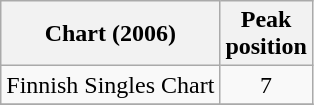<table class="wikitable sortable">
<tr>
<th align="left">Chart (2006)</th>
<th align="center">Peak <br>position</th>
</tr>
<tr>
<td align="left">Finnish Singles Chart</td>
<td align="center">7</td>
</tr>
<tr>
</tr>
</table>
